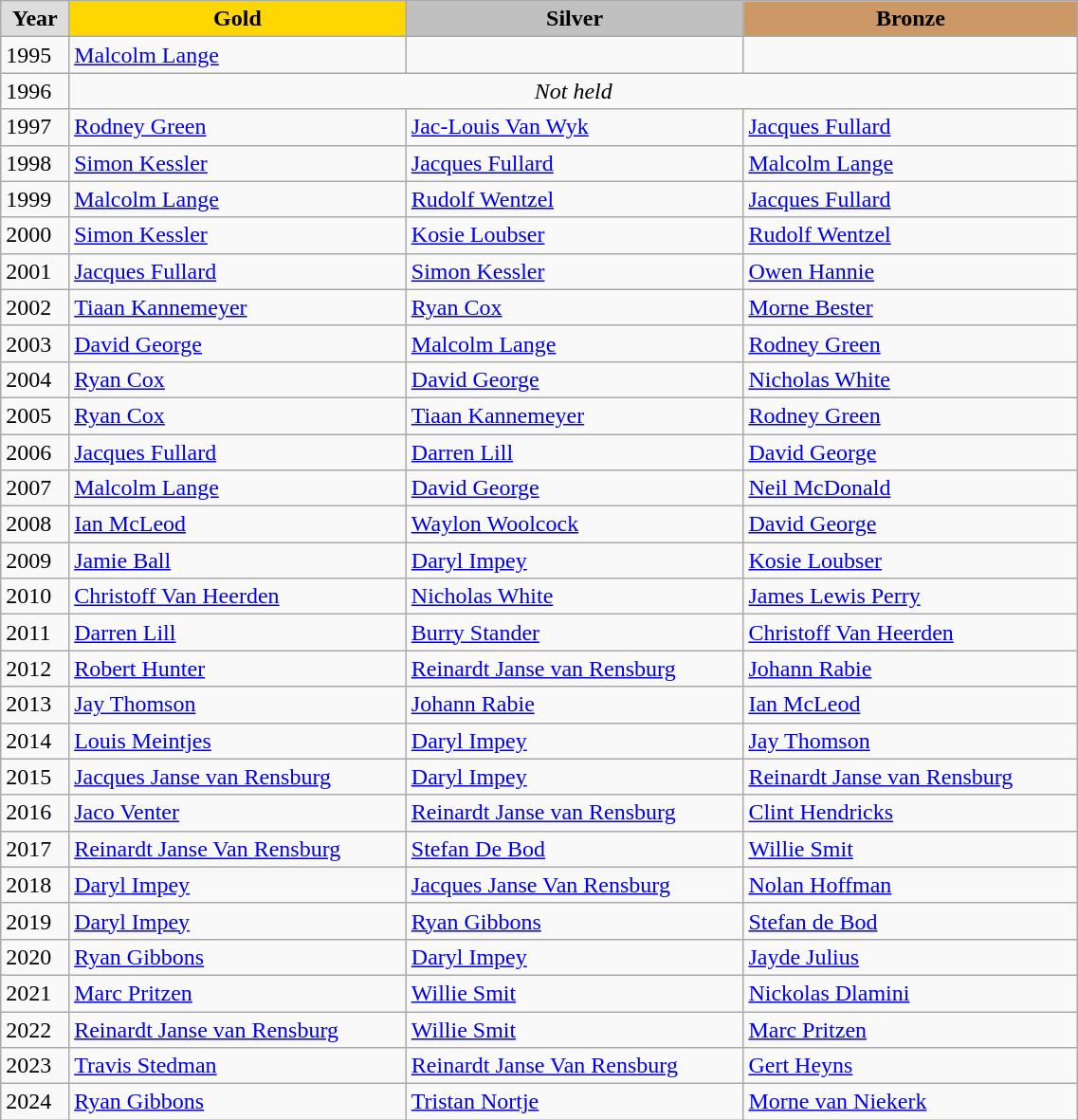<table class="wikitable" style="width: 60%; text-align:left;">
<tr>
<td style="background:#DDDDDD; font-weight:bold; text-align:center;">Year</td>
<td style="background:gold; font-weight:bold; text-align:center;">Gold</td>
<td style="background:silver; font-weight:bold; text-align:center;">Silver</td>
<td style="background:#cc9966; font-weight:bold; text-align:center;">Bronze</td>
</tr>
<tr>
<td>1995</td>
<td><a href='#'>Malcolm Lange</a></td>
<td></td>
<td></td>
</tr>
<tr>
<td>1996</td>
<td colspan=3 align=center><em>Not held</em></td>
</tr>
<tr>
<td>1997</td>
<td><a href='#'>Rodney Green</a></td>
<td><a href='#'>Jac-Louis Van Wyk</a></td>
<td><a href='#'>Jacques Fullard</a></td>
</tr>
<tr>
<td>1998</td>
<td><a href='#'>Simon Kessler</a></td>
<td><a href='#'>Jacques Fullard</a></td>
<td><a href='#'>Malcolm Lange</a></td>
</tr>
<tr>
<td>1999</td>
<td><a href='#'>Malcolm Lange</a></td>
<td><a href='#'>Rudolf Wentzel</a></td>
<td><a href='#'>Jacques Fullard</a></td>
</tr>
<tr>
<td>2000</td>
<td><a href='#'>Simon Kessler</a></td>
<td><a href='#'>Kosie Loubser</a></td>
<td><a href='#'>Rudolf Wentzel</a></td>
</tr>
<tr>
<td>2001</td>
<td><a href='#'>Jacques Fullard</a></td>
<td><a href='#'>Simon Kessler</a></td>
<td><a href='#'>Owen Hannie</a></td>
</tr>
<tr>
<td>2002</td>
<td><a href='#'>Tiaan Kannemeyer</a></td>
<td><a href='#'>Ryan Cox</a></td>
<td><a href='#'>Morne Bester</a></td>
</tr>
<tr>
<td>2003</td>
<td><a href='#'>David George</a></td>
<td><a href='#'>Malcolm Lange</a></td>
<td><a href='#'>Rodney Green</a></td>
</tr>
<tr>
<td>2004</td>
<td><a href='#'>Ryan Cox</a></td>
<td><a href='#'>David George</a></td>
<td><a href='#'>Nicholas White</a></td>
</tr>
<tr>
<td>2005</td>
<td><a href='#'>Ryan Cox</a></td>
<td><a href='#'>Tiaan Kannemeyer</a></td>
<td><a href='#'>Rodney Green</a></td>
</tr>
<tr>
<td>2006</td>
<td><a href='#'>Jacques Fullard</a></td>
<td><a href='#'>Darren Lill</a></td>
<td><a href='#'>David George</a></td>
</tr>
<tr>
<td>2007</td>
<td><a href='#'>Malcolm Lange</a></td>
<td><a href='#'>David George</a></td>
<td><a href='#'>Neil McDonald</a></td>
</tr>
<tr>
<td>2008</td>
<td><a href='#'>Ian McLeod</a></td>
<td><a href='#'>Waylon Woolcock</a></td>
<td><a href='#'>David George</a></td>
</tr>
<tr>
<td>2009</td>
<td><a href='#'>Jamie Ball</a></td>
<td><a href='#'>Daryl Impey</a></td>
<td><a href='#'>Kosie Loubser</a></td>
</tr>
<tr>
<td>2010</td>
<td><a href='#'>Christoff Van Heerden</a></td>
<td><a href='#'>Nicholas White</a></td>
<td><a href='#'>James Lewis Perry</a></td>
</tr>
<tr>
<td>2011</td>
<td><a href='#'>Darren Lill</a></td>
<td><a href='#'>Burry Stander</a></td>
<td><a href='#'>Christoff Van Heerden</a></td>
</tr>
<tr>
<td>2012</td>
<td><a href='#'>Robert Hunter</a></td>
<td><a href='#'>Reinardt Janse van Rensburg</a></td>
<td><a href='#'>Johann Rabie</a></td>
</tr>
<tr>
<td>2013</td>
<td><a href='#'>Jay Thomson</a></td>
<td><a href='#'>Johann Rabie</a></td>
<td><a href='#'>Ian McLeod</a></td>
</tr>
<tr>
<td>2014</td>
<td><a href='#'>Louis Meintjes</a></td>
<td><a href='#'>Daryl Impey</a></td>
<td><a href='#'>Jay Thomson</a></td>
</tr>
<tr>
<td>2015</td>
<td><a href='#'>Jacques Janse van Rensburg</a></td>
<td><a href='#'>Daryl Impey</a></td>
<td><a href='#'>Reinardt Janse van Rensburg</a></td>
</tr>
<tr>
<td>2016</td>
<td><a href='#'>Jaco Venter</a></td>
<td><a href='#'>Reinardt Janse van Rensburg</a></td>
<td><a href='#'>Clint Hendricks</a></td>
</tr>
<tr>
<td>2017</td>
<td><a href='#'>Reinardt Janse Van Rensburg</a></td>
<td><a href='#'>Stefan De Bod</a></td>
<td><a href='#'>Willie Smit</a></td>
</tr>
<tr>
<td>2018</td>
<td><a href='#'>Daryl Impey</a></td>
<td><a href='#'>Jacques Janse Van Rensburg</a></td>
<td><a href='#'>Nolan Hoffman</a></td>
</tr>
<tr>
<td>2019</td>
<td><a href='#'>Daryl Impey</a></td>
<td><a href='#'>Ryan Gibbons</a></td>
<td><a href='#'>Stefan de Bod</a></td>
</tr>
<tr>
<td>2020</td>
<td><a href='#'>Ryan Gibbons</a></td>
<td><a href='#'>Daryl Impey</a></td>
<td><a href='#'>Jayde Julius</a></td>
</tr>
<tr>
<td>2021</td>
<td><a href='#'>Marc Pritzen</a></td>
<td><a href='#'>Willie Smit</a></td>
<td><a href='#'>Nickolas Dlamini</a></td>
</tr>
<tr>
<td>2022</td>
<td><a href='#'>Reinardt Janse van Rensburg</a></td>
<td><a href='#'>Willie Smit</a></td>
<td><a href='#'>Marc Pritzen</a></td>
</tr>
<tr>
<td>2023</td>
<td><a href='#'>Travis Stedman</a></td>
<td><a href='#'>Reinardt Janse Van Rensburg</a></td>
<td><a href='#'>Gert Heyns</a></td>
</tr>
<tr>
<td>2024</td>
<td><a href='#'>Ryan Gibbons</a></td>
<td><a href='#'>Tristan Nortje</a></td>
<td><a href='#'>Morne van Niekerk</a></td>
</tr>
</table>
